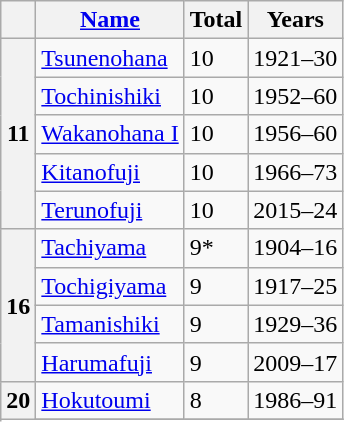<table class="wikitable">
<tr>
<th></th>
<th><a href='#'>Name</a></th>
<th>Total</th>
<th>Years</th>
</tr>
<tr>
<th rowspan=5>11</th>
<td><a href='#'>Tsunenohana</a></td>
<td>10</td>
<td>1921–30</td>
</tr>
<tr>
<td><a href='#'>Tochinishiki</a></td>
<td>10</td>
<td>1952–60</td>
</tr>
<tr>
<td><a href='#'>Wakanohana I</a></td>
<td>10</td>
<td>1956–60</td>
</tr>
<tr>
<td><a href='#'>Kitanofuji</a></td>
<td>10</td>
<td>1966–73</td>
</tr>
<tr>
<td><a href='#'>Terunofuji</a></td>
<td>10</td>
<td>2015–24</td>
</tr>
<tr>
<th rowspan=4>16</th>
<td><a href='#'>Tachiyama</a></td>
<td>9*</td>
<td>1904–16</td>
</tr>
<tr>
<td><a href='#'>Tochigiyama</a></td>
<td>9</td>
<td>1917–25</td>
</tr>
<tr>
<td><a href='#'>Tamanishiki</a></td>
<td>9</td>
<td>1929–36</td>
</tr>
<tr>
<td><a href='#'>Harumafuji</a></td>
<td>9</td>
<td>2009–17</td>
</tr>
<tr>
<th rowspan=2>20</th>
<td><a href='#'>Hokutoumi</a></td>
<td>8</td>
<td>1986–91</td>
</tr>
<tr>
</tr>
</table>
